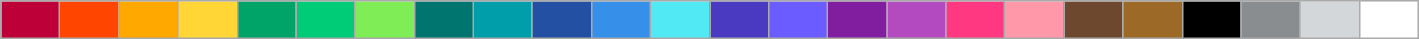<table class="wikitable">
<tr>
<th style="background-color:#be0039; width: 2em;"> </th>
<th style="background-color:#ff4500; width: 2em;"> </th>
<th style="background-color:#ffa800; width: 2em;"> </th>
<th style="background-color:#ffd635; width: 2em;"> </th>
<th style="background-color:#00a368; width: 2em;"> </th>
<th style="background-color:#00cc78; width: 2em;"> </th>
<th style="background-color:#7eed56; width: 2em;"> </th>
<th style="background-color:#00756f; width: 2em;"> </th>
<th style="background-color:#009eaa; width: 2em;"> </th>
<th style="background-color:#2450a4; width: 2em;"> </th>
<th style="background-color:#3690ea; width: 2em;"> </th>
<th style="background-color:#51e9f4; width: 2em;"> </th>
<th style="background-color:#493ac1; width: 2em;"> </th>
<th style="background-color:#6a5cff; width: 2em;"> </th>
<th style="background-color:#811e9f; width: 2em;"> </th>
<th style="background-color:#b44ac0; width: 2em;"> </th>
<th style="background-color:#ff3881; width: 2em;"> </th>
<th style="background-color:#ff99aa; width: 2em;"> </th>
<th style="background-color:#6d482f; width: 2em;"> </th>
<th style="background-color:#9c6926; width: 2em;"> </th>
<th style="background-color:#000000; width: 2em;"> </th>
<th style="background-color:#898d90; width: 2em;"> </th>
<th style="background-color:#d4d7d9; width: 2em;"> </th>
<th style="background-color:#ffffff; width: 2em;"> </th>
</tr>
</table>
